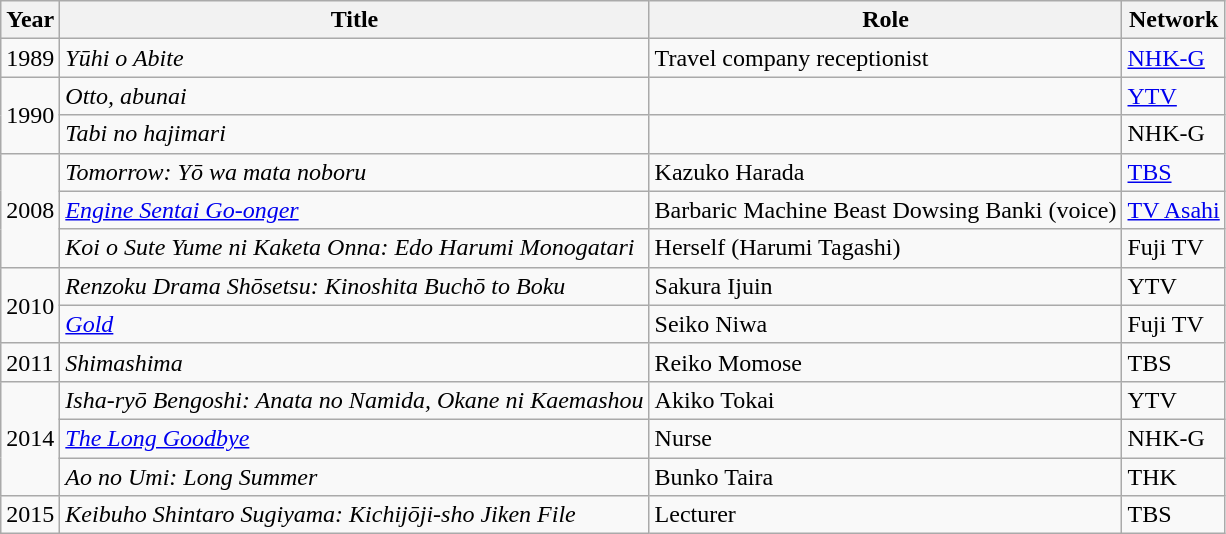<table class="wikitable">
<tr>
<th>Year</th>
<th>Title</th>
<th>Role</th>
<th>Network</th>
</tr>
<tr>
<td>1989</td>
<td><em>Yūhi o Abite</em></td>
<td>Travel company receptionist</td>
<td><a href='#'>NHK-G</a></td>
</tr>
<tr>
<td rowspan="2">1990</td>
<td><em>Otto, abunai</em></td>
<td></td>
<td><a href='#'>YTV</a></td>
</tr>
<tr>
<td><em>Tabi no hajimari</em></td>
<td></td>
<td>NHK-G</td>
</tr>
<tr>
<td rowspan="3">2008</td>
<td><em>Tomorrow: Yō wa mata noboru</em></td>
<td>Kazuko Harada</td>
<td><a href='#'>TBS</a></td>
</tr>
<tr>
<td><em><a href='#'>Engine Sentai Go-onger</a></em></td>
<td>Barbaric Machine Beast Dowsing Banki (voice)</td>
<td><a href='#'>TV Asahi</a></td>
</tr>
<tr>
<td><em>Koi o Sute Yume ni Kaketa Onna: Edo Harumi Monogatari</em></td>
<td>Herself (Harumi Tagashi)</td>
<td>Fuji TV</td>
</tr>
<tr>
<td rowspan="2">2010</td>
<td><em>Renzoku Drama Shōsetsu: Kinoshita Buchō to Boku</em></td>
<td>Sakura Ijuin</td>
<td>YTV</td>
</tr>
<tr>
<td><em><a href='#'>Gold</a></em></td>
<td>Seiko Niwa</td>
<td>Fuji TV</td>
</tr>
<tr>
<td>2011</td>
<td><em>Shimashima</em></td>
<td>Reiko Momose</td>
<td>TBS</td>
</tr>
<tr>
<td rowspan="3">2014</td>
<td><em>Isha-ryō Bengoshi: Anata no Namida, Okane ni Kaemashou</em></td>
<td>Akiko Tokai</td>
<td>YTV</td>
</tr>
<tr>
<td><em><a href='#'>The Long Goodbye</a></em></td>
<td>Nurse</td>
<td>NHK-G</td>
</tr>
<tr>
<td><em>Ao no Umi: Long Summer</em></td>
<td>Bunko Taira</td>
<td>THK</td>
</tr>
<tr>
<td>2015</td>
<td><em>Keibuho Shintaro Sugiyama: Kichijōji-sho Jiken File</em></td>
<td>Lecturer</td>
<td>TBS</td>
</tr>
</table>
